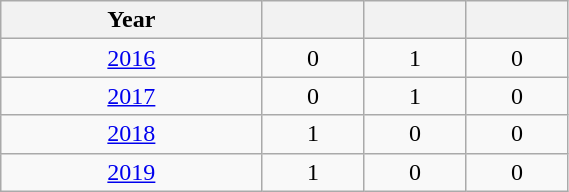<table class="wikitable" width=30% style="font-size:100%; text-align:center;">
<tr>
<th>Year</th>
<th></th>
<th></th>
<th></th>
</tr>
<tr>
<td><a href='#'>2016</a></td>
<td>0</td>
<td>1</td>
<td>0</td>
</tr>
<tr>
<td><a href='#'>2017</a></td>
<td>0</td>
<td>1</td>
<td>0</td>
</tr>
<tr>
<td><a href='#'>2018</a></td>
<td>1</td>
<td>0</td>
<td>0</td>
</tr>
<tr>
<td><a href='#'>2019</a></td>
<td>1</td>
<td>0</td>
<td>0</td>
</tr>
</table>
